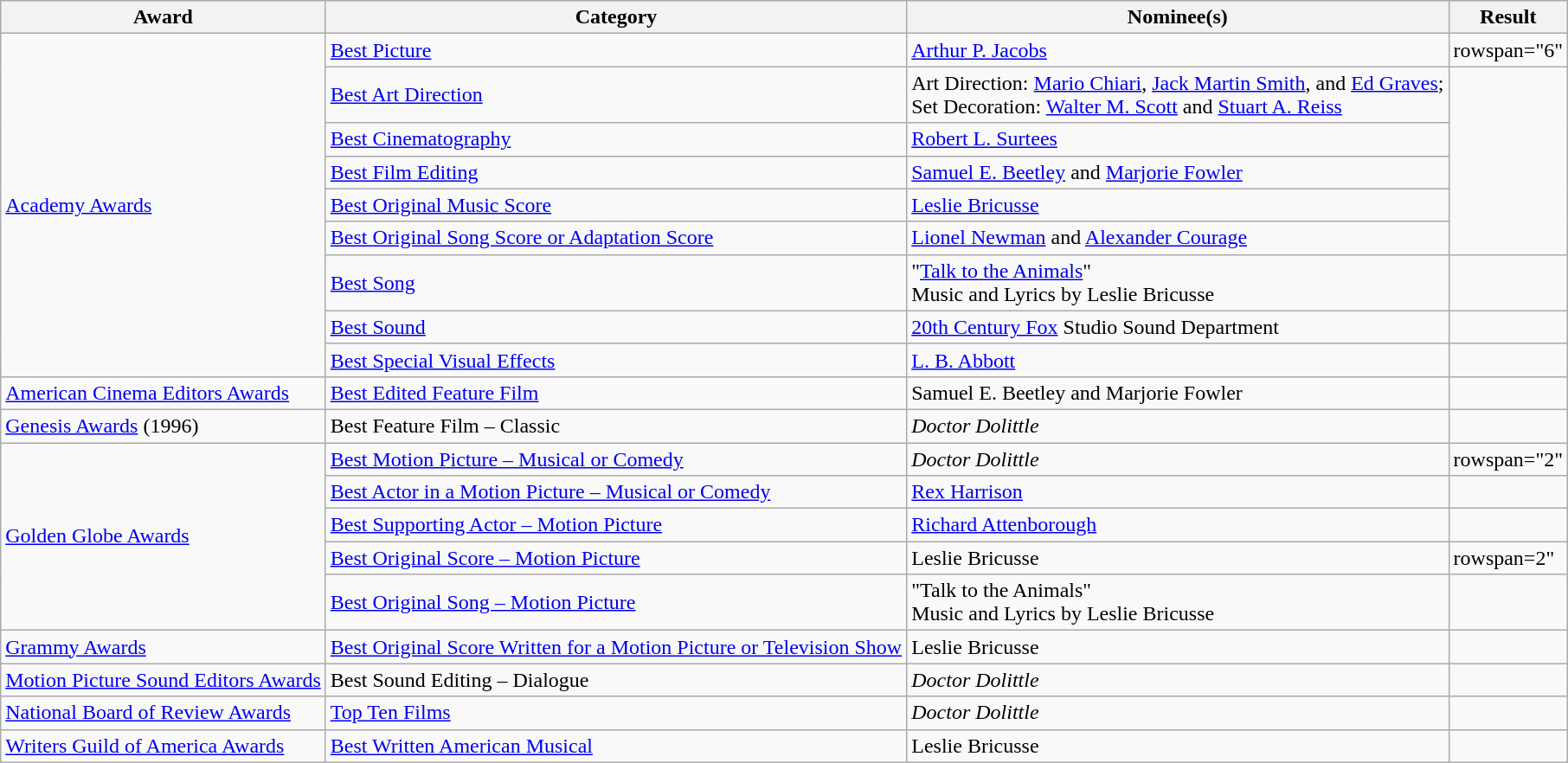<table class="wikitable sortable plainrowheaders">
<tr>
<th>Award</th>
<th>Category</th>
<th>Nominee(s)</th>
<th>Result</th>
</tr>
<tr>
<td rowspan="9"><a href='#'>Academy Awards</a></td>
<td><a href='#'>Best Picture</a></td>
<td><a href='#'>Arthur P. Jacobs</a></td>
<td>rowspan="6" </td>
</tr>
<tr>
<td><a href='#'>Best Art Direction</a></td>
<td>Art Direction: <a href='#'>Mario Chiari</a>, <a href='#'>Jack Martin Smith</a>, and <a href='#'>Ed Graves</a>; <br> Set Decoration: <a href='#'>Walter M. Scott</a> and <a href='#'>Stuart A. Reiss</a></td>
</tr>
<tr>
<td><a href='#'>Best Cinematography</a></td>
<td><a href='#'>Robert L. Surtees</a></td>
</tr>
<tr>
<td><a href='#'>Best Film Editing</a></td>
<td><a href='#'>Samuel E. Beetley</a> and <a href='#'>Marjorie Fowler</a></td>
</tr>
<tr>
<td><a href='#'>Best Original Music Score</a></td>
<td><a href='#'>Leslie Bricusse</a></td>
</tr>
<tr>
<td><a href='#'>Best Original Song Score or Adaptation Score</a></td>
<td><a href='#'>Lionel Newman</a> and <a href='#'>Alexander Courage</a></td>
</tr>
<tr>
<td><a href='#'>Best Song</a></td>
<td>"<a href='#'>Talk to the Animals</a>" <br> Music and Lyrics by Leslie Bricusse</td>
<td></td>
</tr>
<tr>
<td><a href='#'>Best Sound</a></td>
<td><a href='#'>20th Century Fox</a> Studio Sound Department</td>
<td></td>
</tr>
<tr>
<td><a href='#'>Best Special Visual Effects</a></td>
<td><a href='#'>L. B. Abbott</a></td>
<td></td>
</tr>
<tr>
<td><a href='#'>American Cinema Editors Awards</a></td>
<td><a href='#'>Best Edited Feature Film</a></td>
<td>Samuel E. Beetley and Marjorie Fowler</td>
<td></td>
</tr>
<tr>
<td><a href='#'>Genesis Awards</a> (1996)</td>
<td>Best Feature Film – Classic</td>
<td><em>Doctor Dolittle</em></td>
<td></td>
</tr>
<tr>
<td rowspan="5"><a href='#'>Golden Globe Awards</a></td>
<td><a href='#'>Best Motion Picture – Musical or Comedy</a></td>
<td><em>Doctor Dolittle</em></td>
<td>rowspan="2" </td>
</tr>
<tr>
<td><a href='#'>Best Actor in a Motion Picture – Musical or Comedy</a></td>
<td><a href='#'>Rex Harrison</a></td>
</tr>
<tr>
<td><a href='#'>Best Supporting Actor – Motion Picture</a></td>
<td><a href='#'>Richard Attenborough</a></td>
<td></td>
</tr>
<tr>
<td><a href='#'>Best Original Score – Motion Picture</a></td>
<td>Leslie Bricusse</td>
<td>rowspan=2" </td>
</tr>
<tr>
<td><a href='#'>Best Original Song – Motion Picture</a></td>
<td>"Talk to the Animals" <br> Music and Lyrics by Leslie Bricusse</td>
</tr>
<tr>
<td><a href='#'>Grammy Awards</a></td>
<td><a href='#'>Best Original Score Written for a Motion Picture or Television Show</a></td>
<td>Leslie Bricusse</td>
<td></td>
</tr>
<tr>
<td><a href='#'>Motion Picture Sound Editors Awards</a></td>
<td>Best Sound Editing – Dialogue</td>
<td><em>Doctor Dolittle</em></td>
<td></td>
</tr>
<tr>
<td><a href='#'>National Board of Review Awards</a></td>
<td><a href='#'>Top Ten Films</a></td>
<td><em>Doctor Dolittle</em></td>
<td></td>
</tr>
<tr>
<td><a href='#'>Writers Guild of America Awards</a></td>
<td><a href='#'>Best Written American Musical</a></td>
<td>Leslie Bricusse</td>
<td></td>
</tr>
</table>
